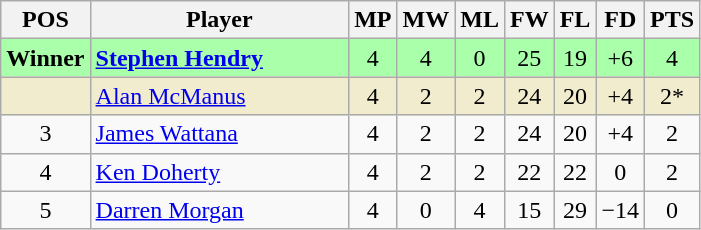<table class="wikitable" style="text-align: center;">
<tr>
<th width=20>POS</th>
<th width=165>Player</th>
<th width=20>MP</th>
<th width=20>MW</th>
<th width=20>ML</th>
<th width=20>FW</th>
<th width=20>FL</th>
<th width=20>FD</th>
<th width=20>PTS</th>
</tr>
<tr style="background:#aaffaa;">
<td><strong>Winner</strong></td>
<td style="text-align:left;"> <strong><a href='#'>Stephen Hendry</a></strong></td>
<td>4</td>
<td>4</td>
<td>0</td>
<td>25</td>
<td>19</td>
<td>+6</td>
<td>4</td>
</tr>
<tr style="background:#f2ecce;">
<td></td>
<td style="text-align:left;"> <a href='#'>Alan McManus</a></td>
<td>4</td>
<td>2</td>
<td>2</td>
<td>24</td>
<td>20</td>
<td>+4</td>
<td>2*</td>
</tr>
<tr>
<td>3</td>
<td style="text-align:left;"> <a href='#'>James Wattana</a></td>
<td>4</td>
<td>2</td>
<td>2</td>
<td>24</td>
<td>20</td>
<td>+4</td>
<td>2</td>
</tr>
<tr>
<td>4</td>
<td style="text-align:left;"> <a href='#'>Ken Doherty</a></td>
<td>4</td>
<td>2</td>
<td>2</td>
<td>22</td>
<td>22</td>
<td>0</td>
<td>2</td>
</tr>
<tr>
<td>5</td>
<td style="text-align:left;"> <a href='#'>Darren Morgan</a></td>
<td>4</td>
<td>0</td>
<td>4</td>
<td>15</td>
<td>29</td>
<td>−14</td>
<td>0</td>
</tr>
</table>
